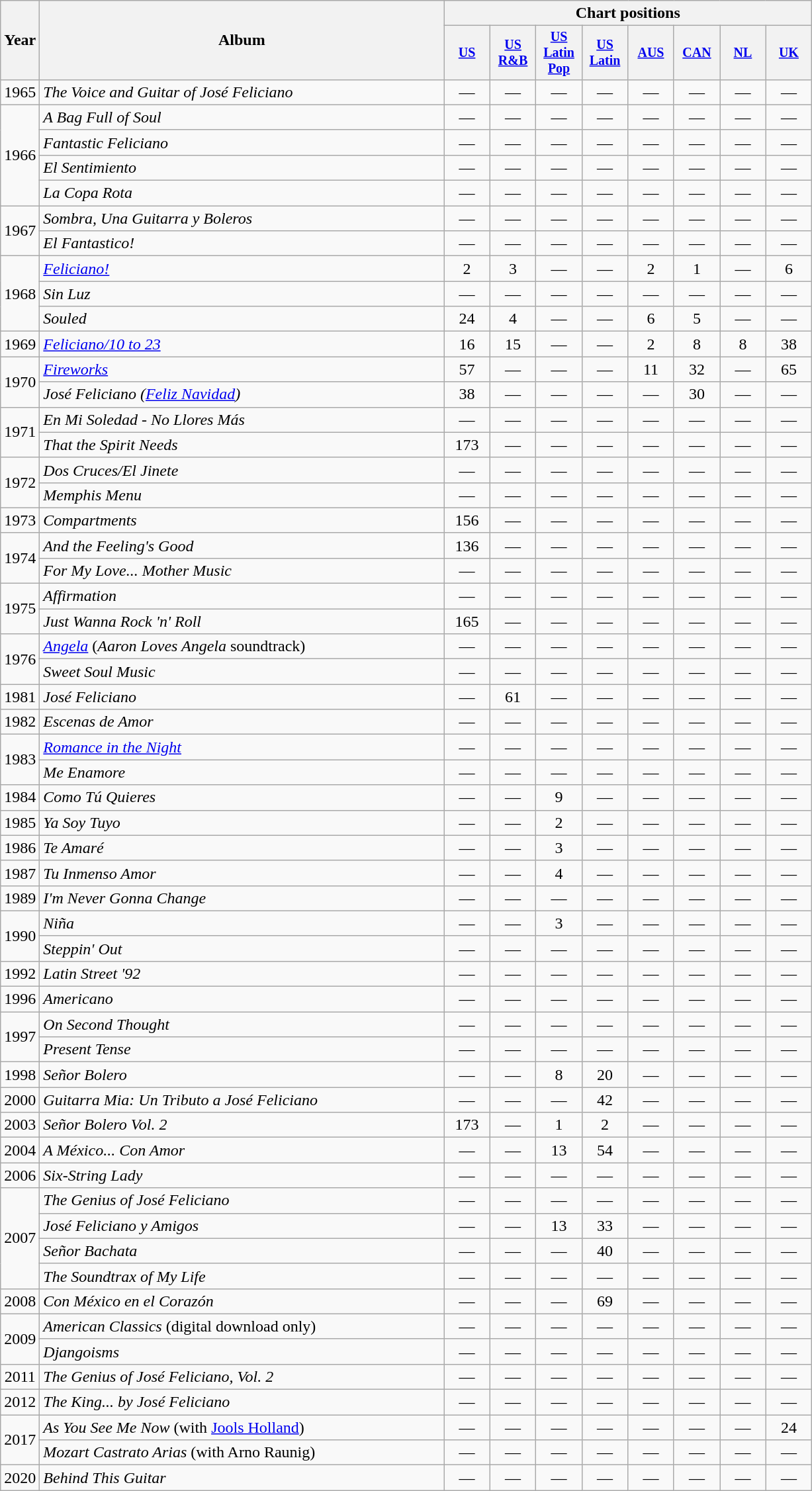<table class="wikitable" style="text-align:center;">
<tr>
<th rowspan="2">Year</th>
<th style="width:400px;" rowspan="2">Album</th>
<th colspan="8">Chart positions</th>
</tr>
<tr style="font-size:smaller;">
<th style="width:40px;"><a href='#'>US</a><br></th>
<th style="width:40px;"><a href='#'>US<br>R&B</a><br></th>
<th style="width:40px;"><a href='#'>US<br>Latin Pop</a><br></th>
<th style="width:40px;"><a href='#'>US Latin</a><br></th>
<th style="width:40px;"><a href='#'>AUS</a><br></th>
<th style="width:40px;"><a href='#'>CAN</a></th>
<th style="width:40px;"><a href='#'>NL</a><br></th>
<th style="width:40px;"><a href='#'>UK</a><br></th>
</tr>
<tr>
<td>1965</td>
<td style="text-align:left;"><em>The Voice and Guitar of José Feliciano</em></td>
<td>—</td>
<td>—</td>
<td>—</td>
<td>—</td>
<td>—</td>
<td>—</td>
<td>—</td>
<td>—</td>
</tr>
<tr>
<td rowspan="4">1966</td>
<td style="text-align:left;"><em>A Bag Full of Soul</em></td>
<td>—</td>
<td>—</td>
<td>—</td>
<td>—</td>
<td>—</td>
<td>—</td>
<td>—</td>
<td>—</td>
</tr>
<tr>
<td style="text-align:left;"><em>Fantastic Feliciano</em></td>
<td>—</td>
<td>—</td>
<td>—</td>
<td>—</td>
<td>—</td>
<td>—</td>
<td>—</td>
<td>—</td>
</tr>
<tr>
<td style="text-align:left;"><em>El Sentimiento</em></td>
<td>—</td>
<td>—</td>
<td>—</td>
<td>—</td>
<td>—</td>
<td>—</td>
<td>—</td>
<td>—</td>
</tr>
<tr>
<td style="text-align:left;"><em>La Copa Rota</em></td>
<td>—</td>
<td>—</td>
<td>—</td>
<td>—</td>
<td>—</td>
<td>—</td>
<td>—</td>
<td>—</td>
</tr>
<tr>
<td rowspan="2">1967</td>
<td style="text-align:left;"><em>Sombra, Una Guitarra y Boleros</em></td>
<td>—</td>
<td>—</td>
<td>—</td>
<td>—</td>
<td>—</td>
<td>—</td>
<td>—</td>
<td>—</td>
</tr>
<tr>
<td style="text-align:left;"><em>El Fantastico!</em></td>
<td>—</td>
<td>—</td>
<td>—</td>
<td>—</td>
<td>—</td>
<td>—</td>
<td>—</td>
<td>—</td>
</tr>
<tr>
<td rowspan="3">1968</td>
<td style="text-align:left;"><em><a href='#'>Feliciano!</a></em></td>
<td>2</td>
<td>3</td>
<td>—</td>
<td>—</td>
<td>2</td>
<td>1</td>
<td>—</td>
<td>6</td>
</tr>
<tr>
<td style="text-align:left;"><em>Sin Luz</em></td>
<td>—</td>
<td>—</td>
<td>—</td>
<td>—</td>
<td>—</td>
<td>—</td>
<td>—</td>
<td>—</td>
</tr>
<tr>
<td style="text-align:left;"><em>Souled</em></td>
<td>24</td>
<td>4</td>
<td>—</td>
<td>—</td>
<td>6</td>
<td>5</td>
<td>—</td>
<td>—</td>
</tr>
<tr>
<td>1969</td>
<td style="text-align:left;"><em><a href='#'>Feliciano/10 to 23</a></em></td>
<td>16</td>
<td>15</td>
<td>—</td>
<td>—</td>
<td>2</td>
<td>8</td>
<td>8</td>
<td>38</td>
</tr>
<tr>
<td rowspan="2">1970</td>
<td style="text-align:left;"><em><a href='#'>Fireworks</a></em></td>
<td>57</td>
<td>—</td>
<td>—</td>
<td>—</td>
<td>11</td>
<td>32</td>
<td>—</td>
<td>65</td>
</tr>
<tr>
<td style="text-align:left;"><em>José Feliciano (<a href='#'>Feliz Navidad</a>)</em></td>
<td>38</td>
<td>—</td>
<td>—</td>
<td>—</td>
<td>—</td>
<td>30</td>
<td>—</td>
<td>—</td>
</tr>
<tr>
<td rowspan="2">1971</td>
<td style="text-align:left;"><em>En Mi Soledad - No Llores Más</em></td>
<td>—</td>
<td>—</td>
<td>—</td>
<td>—</td>
<td>—</td>
<td>—</td>
<td>—</td>
<td>—</td>
</tr>
<tr>
<td style="text-align:left;"><em>That the Spirit Needs</em></td>
<td>173</td>
<td>—</td>
<td>—</td>
<td>—</td>
<td>—</td>
<td>—</td>
<td>—</td>
<td>—</td>
</tr>
<tr>
<td rowspan="2">1972</td>
<td style="text-align:left;"><em>Dos Cruces/El Jinete</em></td>
<td>—</td>
<td>—</td>
<td>—</td>
<td>—</td>
<td>—</td>
<td>—</td>
<td>—</td>
<td>—</td>
</tr>
<tr>
<td style="text-align:left;"><em>Memphis Menu</em></td>
<td>—</td>
<td>—</td>
<td>—</td>
<td>—</td>
<td>—</td>
<td>—</td>
<td>—</td>
<td>—</td>
</tr>
<tr>
<td>1973</td>
<td style="text-align:left;"><em>Compartments</em></td>
<td>156</td>
<td>—</td>
<td>—</td>
<td>—</td>
<td>—</td>
<td>—</td>
<td>—</td>
<td>—</td>
</tr>
<tr>
<td rowspan="2">1974</td>
<td style="text-align:left;"><em>And the Feeling's Good</em></td>
<td>136</td>
<td>—</td>
<td>—</td>
<td>—</td>
<td>—</td>
<td>—</td>
<td>—</td>
<td>—</td>
</tr>
<tr>
<td style="text-align:left;"><em>For My Love... Mother Music</em></td>
<td>—</td>
<td>—</td>
<td>—</td>
<td>—</td>
<td>—</td>
<td>—</td>
<td>—</td>
<td>—</td>
</tr>
<tr>
<td rowspan="2">1975</td>
<td style="text-align:left;"><em>Affirmation</em></td>
<td>—</td>
<td>—</td>
<td>—</td>
<td>—</td>
<td>—</td>
<td>—</td>
<td>—</td>
<td>—</td>
</tr>
<tr>
<td style="text-align:left;"><em>Just Wanna Rock 'n' Roll</em></td>
<td>165</td>
<td>—</td>
<td>—</td>
<td>—</td>
<td>—</td>
<td>—</td>
<td>—</td>
<td>—</td>
</tr>
<tr>
<td rowspan="2">1976</td>
<td style="text-align:left;"><em><a href='#'>Angela</a></em> (<em>Aaron Loves Angela</em> soundtrack)</td>
<td>—</td>
<td>—</td>
<td>—</td>
<td>—</td>
<td>—</td>
<td>—</td>
<td>—</td>
<td>—</td>
</tr>
<tr>
<td style="text-align:left;"><em>Sweet Soul Music</em></td>
<td>—</td>
<td>—</td>
<td>—</td>
<td>—</td>
<td>—</td>
<td>—</td>
<td>—</td>
<td>—</td>
</tr>
<tr>
<td>1981</td>
<td style="text-align:left;"><em>José Feliciano</em></td>
<td>—</td>
<td>61</td>
<td>—</td>
<td>—</td>
<td>—</td>
<td>—</td>
<td>—</td>
<td>—</td>
</tr>
<tr>
<td>1982</td>
<td style="text-align:left;"><em>Escenas de Amor</em></td>
<td>—</td>
<td>—</td>
<td>—</td>
<td>—</td>
<td>—</td>
<td>—</td>
<td>—</td>
<td>—</td>
</tr>
<tr>
<td rowspan="2">1983</td>
<td style="text-align:left;"><em><a href='#'>Romance in the Night</a></em></td>
<td>—</td>
<td>—</td>
<td>—</td>
<td>—</td>
<td>—</td>
<td>—</td>
<td>—</td>
<td>—</td>
</tr>
<tr>
<td style="text-align:left;"><em>Me Enamore</em></td>
<td>—</td>
<td>—</td>
<td>—</td>
<td>—</td>
<td>—</td>
<td>—</td>
<td>—</td>
<td>—</td>
</tr>
<tr>
<td>1984</td>
<td style="text-align:left;"><em>Como Tú Quieres</em></td>
<td>—</td>
<td>—</td>
<td>9</td>
<td>—</td>
<td>—</td>
<td>—</td>
<td>—</td>
<td>—</td>
</tr>
<tr>
<td>1985</td>
<td style="text-align:left;"><em>Ya Soy Tuyo</em></td>
<td>—</td>
<td>—</td>
<td>2</td>
<td>—</td>
<td>—</td>
<td>—</td>
<td>—</td>
<td>—</td>
</tr>
<tr>
<td>1986</td>
<td style="text-align:left;"><em>Te Amaré</em></td>
<td>—</td>
<td>—</td>
<td>3</td>
<td>—</td>
<td>—</td>
<td>—</td>
<td>—</td>
<td>—</td>
</tr>
<tr>
<td>1987</td>
<td style="text-align:left;"><em>Tu Inmenso Amor</em></td>
<td>—</td>
<td>—</td>
<td>4</td>
<td>—</td>
<td>—</td>
<td>—</td>
<td>—</td>
<td>—</td>
</tr>
<tr>
<td>1989</td>
<td style="text-align:left;"><em>I'm Never Gonna Change</em></td>
<td>—</td>
<td>—</td>
<td>—</td>
<td>—</td>
<td>—</td>
<td>—</td>
<td>—</td>
<td>—</td>
</tr>
<tr>
<td rowspan="2">1990</td>
<td style="text-align:left;"><em>Niña</em></td>
<td>—</td>
<td>—</td>
<td>3</td>
<td>—</td>
<td>—</td>
<td>—</td>
<td>—</td>
<td>—</td>
</tr>
<tr>
<td style="text-align:left;"><em>Steppin' Out</em></td>
<td>—</td>
<td>—</td>
<td>—</td>
<td>—</td>
<td>—</td>
<td>—</td>
<td>—</td>
<td>—</td>
</tr>
<tr>
<td>1992</td>
<td style="text-align:left;"><em>Latin Street '92</em></td>
<td>—</td>
<td>—</td>
<td>—</td>
<td>—</td>
<td>—</td>
<td>—</td>
<td>—</td>
<td>—</td>
</tr>
<tr>
<td>1996</td>
<td style="text-align:left;"><em>Americano</em></td>
<td>—</td>
<td>—</td>
<td>—</td>
<td>—</td>
<td>—</td>
<td>—</td>
<td>—</td>
<td>—</td>
</tr>
<tr>
<td rowspan="2">1997</td>
<td style="text-align:left;"><em>On Second Thought</em></td>
<td>—</td>
<td>—</td>
<td>—</td>
<td>—</td>
<td>—</td>
<td>—</td>
<td>—</td>
<td>—</td>
</tr>
<tr>
<td style="text-align:left;"><em>Present Tense</em></td>
<td>—</td>
<td>—</td>
<td>—</td>
<td>—</td>
<td>—</td>
<td>—</td>
<td>—</td>
<td>—</td>
</tr>
<tr>
<td>1998</td>
<td style="text-align:left;"><em>Señor Bolero</em></td>
<td>—</td>
<td>—</td>
<td>8</td>
<td>20</td>
<td>—</td>
<td>—</td>
<td>—</td>
<td>—</td>
</tr>
<tr>
<td>2000</td>
<td style="text-align:left;"><em>Guitarra Mia: Un Tributo a José Feliciano</em></td>
<td>—</td>
<td>—</td>
<td>—</td>
<td>42</td>
<td>—</td>
<td>—</td>
<td>—</td>
<td>—</td>
</tr>
<tr>
<td>2003</td>
<td style="text-align:left;"><em>Señor Bolero Vol. 2</em></td>
<td>173</td>
<td>—</td>
<td>1</td>
<td>2</td>
<td>—</td>
<td>—</td>
<td>—</td>
<td>—</td>
</tr>
<tr>
<td>2004</td>
<td style="text-align:left;"><em>A México... Con Amor</em></td>
<td>—</td>
<td>—</td>
<td>13</td>
<td>54</td>
<td>—</td>
<td>—</td>
<td>—</td>
<td>—</td>
</tr>
<tr>
<td>2006</td>
<td style="text-align:left;"><em>Six-String Lady</em></td>
<td>—</td>
<td>—</td>
<td>—</td>
<td>—</td>
<td>—</td>
<td>—</td>
<td>—</td>
<td>—</td>
</tr>
<tr>
<td rowspan="4">2007</td>
<td style="text-align:left;"><em>The Genius of José Feliciano</em></td>
<td>—</td>
<td>—</td>
<td>—</td>
<td>—</td>
<td>—</td>
<td>—</td>
<td>—</td>
<td>—</td>
</tr>
<tr>
<td style="text-align:left;"><em>José Feliciano y Amigos</em></td>
<td>—</td>
<td>—</td>
<td>13</td>
<td>33</td>
<td>—</td>
<td>—</td>
<td>—</td>
<td>—</td>
</tr>
<tr>
<td style="text-align:left;"><em>Señor Bachata</em></td>
<td>—</td>
<td>—</td>
<td>—</td>
<td>40</td>
<td>—</td>
<td>—</td>
<td>—</td>
<td>—</td>
</tr>
<tr>
<td style="text-align:left;"><em>The Soundtrax of My Life</em></td>
<td>—</td>
<td>—</td>
<td>—</td>
<td>—</td>
<td>—</td>
<td>—</td>
<td>—</td>
<td>—</td>
</tr>
<tr>
<td>2008</td>
<td style="text-align:left;"><em>Con México en el Corazón</em></td>
<td>—</td>
<td>—</td>
<td>—</td>
<td>69</td>
<td>—</td>
<td>—</td>
<td>—</td>
<td>—</td>
</tr>
<tr>
<td rowspan="2">2009</td>
<td style="text-align:left;"><em>American Classics</em> (digital download only)</td>
<td>—</td>
<td>—</td>
<td>—</td>
<td>—</td>
<td>—</td>
<td>—</td>
<td>—</td>
<td>—</td>
</tr>
<tr>
<td style="text-align:left;"><em>Djangoisms</em></td>
<td>—</td>
<td>—</td>
<td>—</td>
<td>—</td>
<td>—</td>
<td>—</td>
<td>—</td>
<td>—</td>
</tr>
<tr>
<td>2011</td>
<td style="text-align:left;"><em>The Genius of José Feliciano, Vol. 2</em></td>
<td>—</td>
<td>—</td>
<td>—</td>
<td>—</td>
<td>—</td>
<td>—</td>
<td>—</td>
<td>—</td>
</tr>
<tr>
<td>2012</td>
<td style="text-align:left;"><em>The King... by José Feliciano</em></td>
<td>—</td>
<td>—</td>
<td>—</td>
<td>—</td>
<td>—</td>
<td>—</td>
<td>—</td>
<td>—</td>
</tr>
<tr>
<td rowspan="2">2017</td>
<td style="text-align:left;"><em>As You See Me Now</em> (with <a href='#'>Jools Holland</a>)</td>
<td>—</td>
<td>—</td>
<td>—</td>
<td>—</td>
<td>—</td>
<td>—</td>
<td>—</td>
<td>24</td>
</tr>
<tr>
<td style="text-align:left;"><em>Mozart Castrato Arias</em> (with Arno Raunig)</td>
<td>—</td>
<td>—</td>
<td>—</td>
<td>—</td>
<td>—</td>
<td>—</td>
<td>—</td>
<td>—</td>
</tr>
<tr>
<td>2020</td>
<td style="text-align:left;"><em>Behind This Guitar</em></td>
<td>—</td>
<td>—</td>
<td>—</td>
<td>—</td>
<td>—</td>
<td>—</td>
<td>—</td>
<td>—</td>
</tr>
</table>
